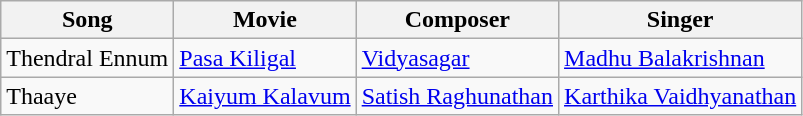<table class="wikitable">
<tr>
<th>Song</th>
<th>Movie</th>
<th>Composer</th>
<th>Singer</th>
</tr>
<tr>
<td>Thendral Ennum</td>
<td><a href='#'>Pasa Kiligal</a></td>
<td><a href='#'>Vidyasagar</a></td>
<td><a href='#'>Madhu Balakrishnan</a></td>
</tr>
<tr>
<td>Thaaye</td>
<td><a href='#'>Kaiyum Kalavum</a></td>
<td><a href='#'>Satish Raghunathan</a></td>
<td><a href='#'>Karthika Vaidhyanathan</a></td>
</tr>
</table>
